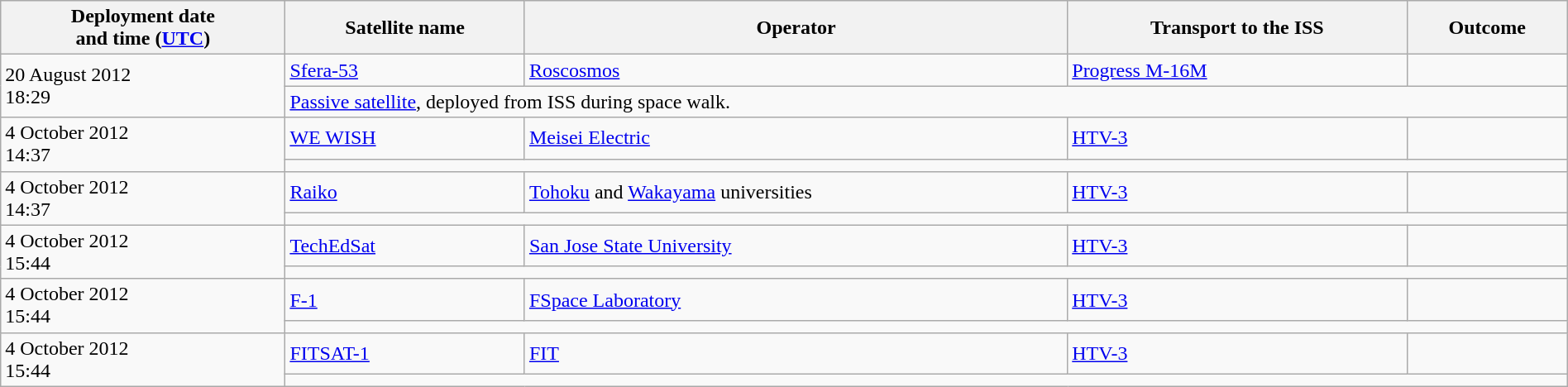<table class="wikitable" style="width: 100%;">
<tr>
<th scope="col">Deployment date<br>and time (<a href='#'>UTC</a>)</th>
<th scope="col">Satellite name</th>
<th scope="col">Operator</th>
<th scope="col">Transport to the ISS</th>
<th scope="col">Outcome</th>
</tr>
<tr>
<td rowspan=2>20 August 2012 <br> 18:29</td>
<td> <a href='#'>Sfera-53</a></td>
<td><a href='#'>Roscosmos</a></td>
<td><a href='#'>Progress M-16M</a></td>
<td></td>
</tr>
<tr>
<td colspan=4><a href='#'>Passive satellite</a>, deployed from ISS during space walk.</td>
</tr>
<tr>
<td rowspan=2>4 October 2012 <br> 14:37</td>
<td> <a href='#'>WE WISH</a></td>
<td><a href='#'>Meisei Electric</a></td>
<td><a href='#'>HTV-3</a></td>
<td></td>
</tr>
<tr>
<td colspan=4></td>
</tr>
<tr>
<td rowspan=2>4 October 2012 <br> 14:37</td>
<td> <a href='#'>Raiko</a></td>
<td><a href='#'>Tohoku</a> and <a href='#'>Wakayama</a> universities</td>
<td><a href='#'>HTV-3</a></td>
<td></td>
</tr>
<tr>
<td colspan=4></td>
</tr>
<tr>
<td rowspan=2>4 October 2012 <br> 15:44</td>
<td> <a href='#'>TechEdSat</a></td>
<td><a href='#'>San Jose State University</a></td>
<td><a href='#'>HTV-3</a></td>
<td></td>
</tr>
<tr>
<td colspan=4></td>
</tr>
<tr>
<td rowspan=2>4 October 2012 <br> 15:44</td>
<td> <a href='#'>F-1</a></td>
<td><a href='#'>FSpace Laboratory</a></td>
<td><a href='#'>HTV-3</a></td>
<td></td>
</tr>
<tr>
<td colspan=4></td>
</tr>
<tr>
<td rowspan=2>4 October 2012 <br> 15:44</td>
<td> <a href='#'>FITSAT-1</a></td>
<td><a href='#'>FIT</a></td>
<td><a href='#'>HTV-3</a></td>
<td></td>
</tr>
<tr>
<td colspan=4></td>
</tr>
</table>
